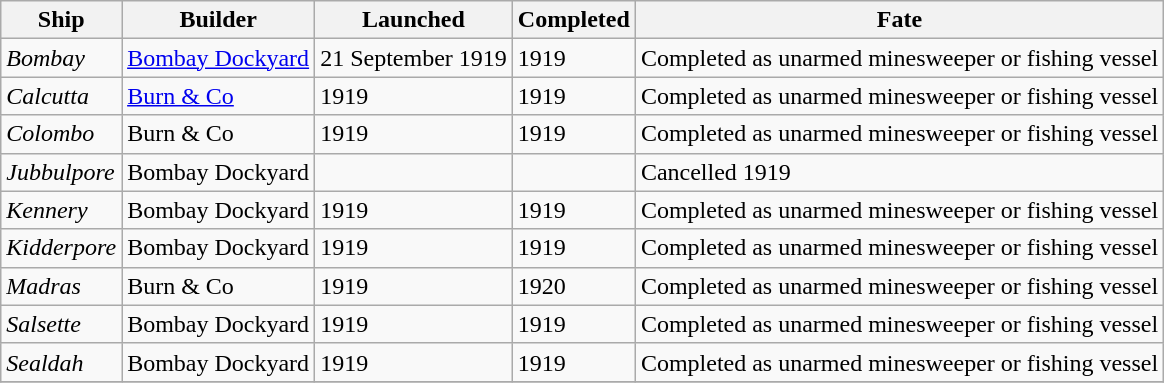<table class="wikitable" border="1">
<tr>
<th>Ship</th>
<th>Builder</th>
<th>Launched</th>
<th>Completed</th>
<th>Fate</th>
</tr>
<tr>
<td><em>Bombay</em></td>
<td><a href='#'>Bombay Dockyard</a></td>
<td>21 September 1919</td>
<td>1919</td>
<td>Completed as unarmed minesweeper or fishing vessel</td>
</tr>
<tr>
<td><em>Calcutta</em></td>
<td><a href='#'>Burn & Co</a></td>
<td>1919</td>
<td>1919</td>
<td>Completed as unarmed minesweeper or fishing vessel</td>
</tr>
<tr>
<td><em>Colombo</em></td>
<td>Burn & Co</td>
<td>1919</td>
<td>1919</td>
<td>Completed as unarmed minesweeper or fishing vessel</td>
</tr>
<tr>
<td><em>Jubbulpore</em></td>
<td>Bombay Dockyard</td>
<td></td>
<td></td>
<td>Cancelled 1919</td>
</tr>
<tr>
<td><em>Kennery</em></td>
<td>Bombay Dockyard</td>
<td>1919</td>
<td>1919</td>
<td>Completed as unarmed minesweeper or fishing vessel</td>
</tr>
<tr>
<td><em>Kidderpore</em></td>
<td>Bombay Dockyard</td>
<td>1919</td>
<td>1919</td>
<td>Completed as unarmed minesweeper or fishing vessel</td>
</tr>
<tr>
<td><em>Madras</em></td>
<td>Burn & Co</td>
<td>1919</td>
<td>1920</td>
<td>Completed as unarmed minesweeper or fishing vessel</td>
</tr>
<tr>
<td><em>Salsette</em></td>
<td>Bombay Dockyard</td>
<td>1919</td>
<td>1919</td>
<td>Completed as unarmed minesweeper or fishing vessel</td>
</tr>
<tr>
<td><em>Sealdah</em></td>
<td>Bombay Dockyard</td>
<td>1919</td>
<td>1919</td>
<td>Completed as unarmed minesweeper or fishing vessel</td>
</tr>
<tr>
</tr>
</table>
